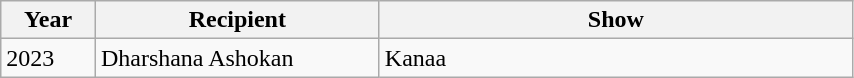<table class="wikitable" width="45%">
<tr>
<th style="width:10%;">Year</th>
<th style="width:30%;">Recipient</th>
<th style="width:50%;">Show</th>
</tr>
<tr>
<td>2023</td>
<td>Dharshana Ashokan</td>
<td>Kanaa</td>
</tr>
</table>
